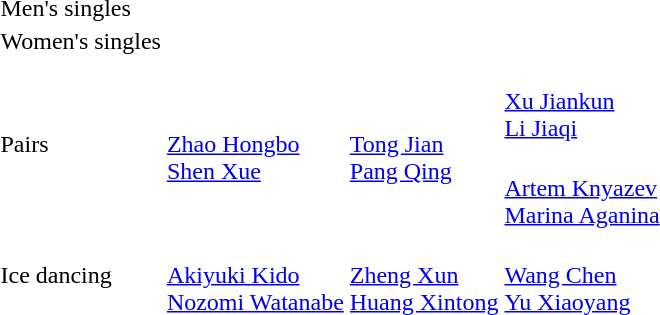<table>
<tr>
<td>Men's singles<br></td>
<td></td>
<td></td>
<td></td>
</tr>
<tr>
<td>Women's singles<br></td>
<td></td>
<td></td>
<td></td>
</tr>
<tr>
<td rowspan=2>Pairs<br></td>
<td rowspan=2><br><a href='#'>Zhao Hongbo</a><br><a href='#'>Shen Xue</a></td>
<td rowspan=2><br><a href='#'>Tong Jian</a><br><a href='#'>Pang Qing</a></td>
<td><br><a href='#'>Xu Jiankun</a><br><a href='#'>Li Jiaqi</a></td>
</tr>
<tr>
<td><br><a href='#'>Artem Knyazev</a><br><a href='#'>Marina Aganina</a></td>
</tr>
<tr>
<td>Ice dancing<br></td>
<td><br><a href='#'>Akiyuki Kido</a><br><a href='#'>Nozomi Watanabe</a></td>
<td><br><a href='#'>Zheng Xun</a><br><a href='#'>Huang Xintong</a></td>
<td><br><a href='#'>Wang Chen</a><br><a href='#'>Yu Xiaoyang</a></td>
</tr>
</table>
